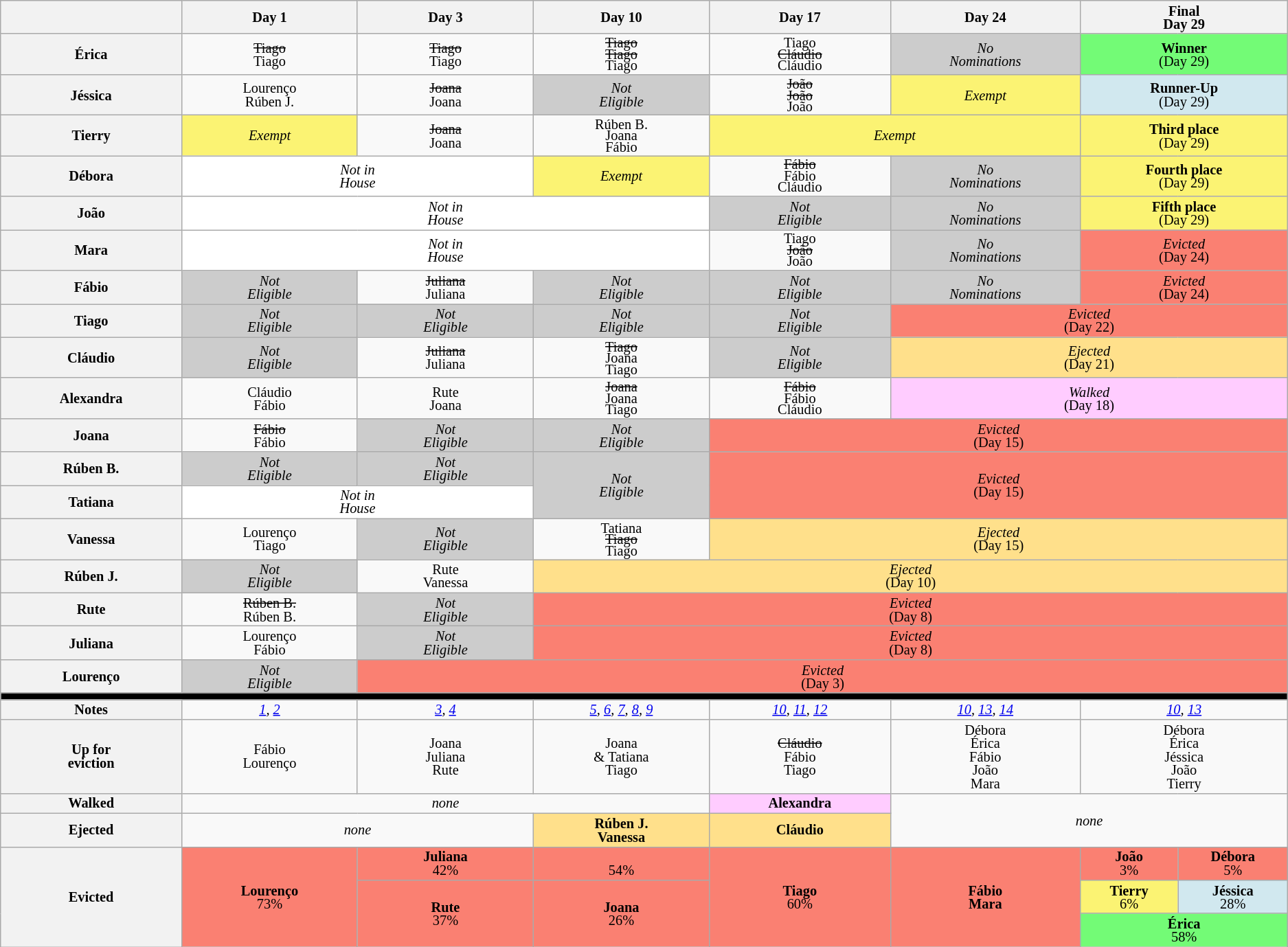<table class="wikitable" style="text-align:center; font-size:85%; line-height:13px;">
<tr>
<th style="width: 5%;"></th>
<th style="width: 5%;">Day 1</th>
<th style="width: 5%;">Day 3</th>
<th style="width: 5%;">Day 10</th>
<th style="width: 5%;">Day 17</th>
<th style="width: 5%;">Day 24</th>
<th colspan="2" style="width: 5%;">Final<br>Day 29</th>
</tr>
<tr>
<th>Érica</th>
<td><s>Tiago</s><br>Tiago</td>
<td><s>Tiago</s><br>Tiago</td>
<td style="line-height:11px"><s>Tiago<br>Tiago</s><br>Tiago</td>
<td style="line-height:11px">Tiago<br><s>Cláudio</s><br>Cláudio</td>
<td bgcolor="CCCCCC"><em>No<br>Nominations</em></td>
<td colspan="2" bgcolor="73FB76"><strong>Winner</strong><br>(Day 29)</td>
</tr>
<tr>
<th>Jéssica</th>
<td>Lourenço<br>Rúben J.</td>
<td><s>Joana</s><br>Joana</td>
<td bgcolor="CCCCCC"><em>Not<br>Eligible</em></td>
<td style="line-height:11px"><s>João<br>João</s><br>João</td>
<td bgcolor="FBF373"><em>Exempt</em></td>
<td colspan="2" bgcolor="D1E8EF"><strong>Runner-Up</strong><br>(Day 29)</td>
</tr>
<tr>
<th>Tierry</th>
<td bgcolor="FBF373"><em>Exempt</em></td>
<td><s>Joana</s><br>Joana</td>
<td style="line-height:11px">Rúben B.<br>Joana<br>Fábio</td>
<td colspan=2 bgcolor="FBF373"><em>Exempt</em></td>
<td colspan="2" bgcolor="FBF373"><strong>Third place</strong><br>(Day 29)</td>
</tr>
<tr>
<th>Débora</th>
<td colspan=2 bgcolor="FFFFFF"><em>Not in<br>House</em></td>
<td bgcolor="FBF373"><em>Exempt</em></td>
<td style="line-height:11px"><s>Fábio</s><br>Fábio<br>Cláudio</td>
<td bgcolor="CCCCCC"><em>No<br>Nominations</em></td>
<td colspan="2" bgcolor="FBF373"><strong>Fourth place</strong><br>(Day 29)</td>
</tr>
<tr>
<th>João</th>
<td colspan=3 bgcolor="FFFFFF"><em>Not in<br>House</em></td>
<td bgcolor="CCCCCC"><em>Not<br>Eligible</em></td>
<td bgcolor="CCCCCC"><em>No<br>Nominations</em></td>
<td colspan="2" bgcolor="FBF373"><strong>Fifth place</strong><br>(Day 29)</td>
</tr>
<tr>
<th>Mara</th>
<td colspan=3 bgcolor="FFFFFF"><em>Not in<br>House</em></td>
<td style="line-height:11px">Tiago<br><s>João</s><br>João</td>
<td bgcolor="CCCCCC"><em>No<br>Nominations</em></td>
<td colspan="2" bgcolor="FA8072"><em>Evicted</em><br>(Day 24)</td>
</tr>
<tr>
<th>Fábio</th>
<td bgcolor="CCCCCC"><em>Not<br>Eligible</em></td>
<td><s>Juliana</s><br>Juliana</td>
<td bgcolor="CCCCCC"><em>Not<br>Eligible</em></td>
<td bgcolor="CCCCCC"><em>Not<br>Eligible</em></td>
<td bgcolor="CCCCCC"><em>No<br>Nominations</em></td>
<td colspan="2" bgcolor="FA8072"><em>Evicted</em><br>(Day 24)</td>
</tr>
<tr>
<th>Tiago</th>
<td bgcolor="CCCCCC"><em>Not<br>Eligible</em></td>
<td bgcolor="CCCCCC"><em>Not<br>Eligible</em></td>
<td bgcolor="CCCCCC"><em>Not<br>Eligible</em></td>
<td bgcolor="CCCCCC"><em>Not<br>Eligible</em></td>
<td colspan="3" bgcolor="FA8072"><em>Evicted</em><br>(Day 22)</td>
</tr>
<tr>
<th>Cláudio</th>
<td bgcolor="CCCCCC"><em>Not<br>Eligible</em></td>
<td><s>Juliana</s><br>Juliana</td>
<td style="line-height:11px"><s>Tiago</s><br>Joana<br>Tiago</td>
<td bgcolor="CCCCCC"><em>Not<br>Eligible</em></td>
<td colspan="3" bgcolor="ffe08b"><em>Ejected</em><br>(Day 21)</td>
</tr>
<tr>
<th>Alexandra</th>
<td>Cláudio<br>Fábio</td>
<td>Rute<br>Joana</td>
<td style="line-height:11px"><s>Joana</s><br>Joana<br>Tiago</td>
<td style="line-height:11px"><s>Fábio</s><br>Fábio<br>Cláudio</td>
<td colspan="3" bgcolor="FFCCFF"><em>Walked</em><br>(Day 18)</td>
</tr>
<tr>
<th>Joana</th>
<td><s>Fábio</s><br>Fábio</td>
<td bgcolor="CCCCCC"><em>Not<br>Eligible</em></td>
<td bgcolor="CCCCCC"><em>Not<br>Eligible</em></td>
<td colspan="4" bgcolor="FA8072"><em>Evicted</em><br>(Day 15)</td>
</tr>
<tr>
<th>Rúben B.</th>
<td bgcolor="CCCCCC"><em>Not<br>Eligible</em></td>
<td bgcolor="CCCCCC"><em>Not<br>Eligible</em></td>
<td rowspan=2 bgcolor="CCCCCC"><em>Not<br>Eligible</em></td>
<td colspan="4" rowspan="2" bgcolor="FA8072"><em>Evicted</em><br>(Day 15)</td>
</tr>
<tr>
<th>Tatiana</th>
<td colspan=2 bgcolor="FFFFFF"><em>Not in<br>House</em></td>
</tr>
<tr>
<th>Vanessa</th>
<td>Lourenço<br>Tiago</td>
<td bgcolor="CCCCCC"><em>Not<br>Eligible</em></td>
<td style="line-height:11px">Tatiana<br><s>Tiago</s><br>Tiago</td>
<td colspan="4" bgcolor="ffe08b"><em>Ejected</em><br>(Day 15)</td>
</tr>
<tr>
<th>Rúben J.</th>
<td bgcolor="CCCCCC"><em>Not<br>Eligible</em></td>
<td>Rute<br>Vanessa</td>
<td colspan="5" bgcolor="ffe08b"><em>Ejected</em><br>(Day 10)</td>
</tr>
<tr>
<th>Rute</th>
<td><s>Rúben B.</s><br>Rúben B.</td>
<td bgcolor="CCCCCC"><em>Not<br>Eligible</em></td>
<td colspan="5" bgcolor="FA8072"><em>Evicted</em><br>(Day 8)</td>
</tr>
<tr>
<th>Juliana</th>
<td>Lourenço<br>Fábio</td>
<td bgcolor="CCCCCC"><em>Not<br>Eligible</em></td>
<td colspan="5" bgcolor="FA8072"><em>Evicted</em><br>(Day 8)</td>
</tr>
<tr>
<th>Lourenço</th>
<td bgcolor="CCCCCC"><em>Not<br>Eligible</em></td>
<td colspan="6" bgcolor="FA8072"><em>Evicted</em><br>(Day 3)</td>
</tr>
<tr>
<th colspan="8" style="background:#000;"></th>
</tr>
<tr>
<th>Notes</th>
<td><em><a href='#'>1</a>, <a href='#'>2</a></em></td>
<td><em><a href='#'>3</a>, <a href='#'>4</a></em></td>
<td><em><a href='#'>5</a>, <a href='#'>6</a>, <a href='#'>7</a>, <a href='#'>8</a>, <a href='#'>9</a></em></td>
<td><em><a href='#'>10</a>, <a href='#'>11</a>, <a href='#'>12</a></em></td>
<td><em><a href='#'>10</a>, <a href='#'>13</a>, <a href='#'>14</a></em></td>
<td colspan="2"><em><a href='#'>10</a>, <a href='#'>13</a></em></td>
</tr>
<tr>
<th>Up for<br>eviction</th>
<td>Fábio<br>Lourenço</td>
<td>Joana<br>Juliana<br>Rute</td>
<td>Joana<br> & Tatiana<br>Tiago</td>
<td><s>Cláudio</s><br>Fábio<br>Tiago</td>
<td>Débora<br>Érica<br>Fábio<br>João<br>Mara</td>
<td colspan="2">Débora<br>Érica<br>Jéssica<br>João<br>Tierry</td>
</tr>
<tr>
<th>Walked</th>
<td colspan=3><em>none</em></td>
<td bgcolor="FFCCFF"><strong>Alexandra</strong></td>
<td colspan="3" rowspan="2"><em>none</em></td>
</tr>
<tr>
<th>Ejected</th>
<td colspan=2><em>none</em></td>
<td bgcolor="ffe08b"><strong>Rúben J.<br>Vanessa</strong></td>
<td bgcolor="ffe08b"><strong>Cláudio</strong></td>
</tr>
<tr>
<th rowspan="4">Evicted</th>
<td rowspan="4" bgcolor="FA8072"><strong>Lourenço</strong><br>73%<br></td>
<td rowspan="2" bgcolor="FA8072"><strong>Juliana</strong><br>42%<br></td>
<td rowspan="2" bgcolor="FA8072"><strong></strong><br>54%<br></td>
<td rowspan="4" bgcolor="FA8072"><strong>Tiago</strong><br>60%<br></td>
<td rowspan="4" bgcolor="FA8072"><strong>Fábio<br>Mara</strong><br></td>
<td bgcolor="FA8072"><strong>João</strong><br>3%<br></td>
<td bgcolor="FA8072"><strong>Débora</strong><br>5%<br></td>
</tr>
<tr>
<td rowspan="2" bgcolor="FBF373"><strong>Tierry</strong><br>6%<br></td>
<td rowspan="2" bgcolor="D1E8EF"><strong>Jéssica</strong><br>28%<br></td>
</tr>
<tr>
<td rowspan="2" bgcolor="FA8072"><strong>Rute</strong><br>37%<br></td>
<td rowspan="2" bgcolor="FA8072"><strong>Joana</strong><br>26%<br></td>
</tr>
<tr>
<td colspan="2" bgcolor="73FB76"><strong>Érica</strong><br>58%<br></td>
</tr>
</table>
